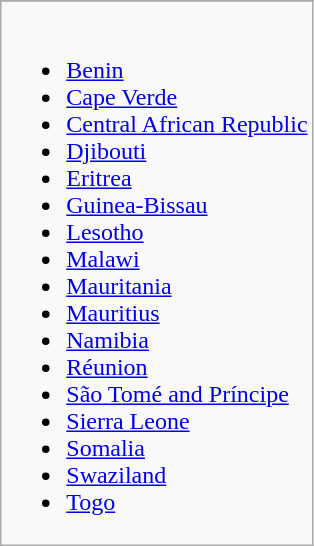<table class="wikitable">
<tr>
</tr>
<tr>
<td><br><ul><li> <a href='#'>Benin</a></li><li> <a href='#'>Cape Verde</a></li><li> <a href='#'>Central African Republic</a></li><li> <a href='#'>Djibouti</a></li><li> <a href='#'>Eritrea</a></li><li> <a href='#'>Guinea-Bissau</a></li><li> <a href='#'>Lesotho</a></li><li> <a href='#'>Malawi</a></li><li> <a href='#'>Mauritania</a></li><li> <a href='#'>Mauritius</a></li><li> <a href='#'>Namibia</a></li><li> <a href='#'>Réunion</a></li><li> <a href='#'>São Tomé and Príncipe</a></li><li> <a href='#'>Sierra Leone</a></li><li> <a href='#'>Somalia</a></li><li> <a href='#'>Swaziland</a></li><li> <a href='#'>Togo</a></li></ul></td>
</tr>
</table>
